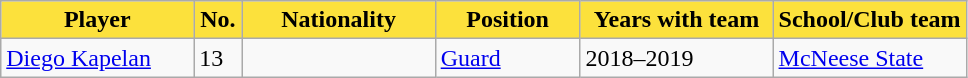<table class="wikitable sortable sortable">
<tr>
<th style="background:#FCE13C; color:#000000; width:20%;">Player</th>
<th style="background:#FCE13C; color:#000000; width:5%;">No.</th>
<th style="background:#FCE13C; color:#000000; width:20%;">Nationality</th>
<th style="background:#FCE13C; color:#000000; width:15%;">Position</th>
<th style="background:#FCE13C; color:#000000; width:20%;">Years with team</th>
<th style="background:#FCE13C; color:#000000; width:20%;">School/Club team</th>
</tr>
<tr>
<td><a href='#'>Diego Kapelan</a></td>
<td>13</td>
<td></td>
<td><a href='#'>Guard</a></td>
<td>2018–2019</td>
<td><a href='#'>McNeese State</a></td>
</tr>
</table>
